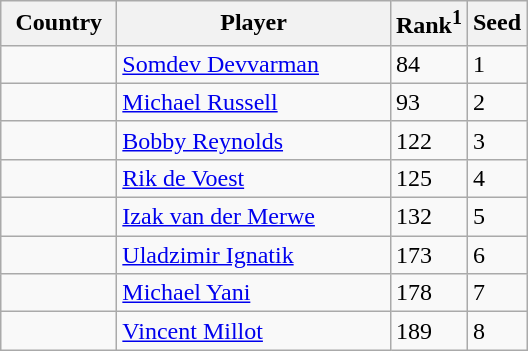<table class="sortable wikitable">
<tr>
<th width="70">Country</th>
<th width="175">Player</th>
<th>Rank<sup>1</sup></th>
<th>Seed</th>
</tr>
<tr>
<td></td>
<td><a href='#'>Somdev Devvarman</a></td>
<td>84</td>
<td>1</td>
</tr>
<tr>
<td></td>
<td><a href='#'>Michael Russell</a></td>
<td>93</td>
<td>2</td>
</tr>
<tr>
<td></td>
<td><a href='#'>Bobby Reynolds</a></td>
<td>122</td>
<td>3</td>
</tr>
<tr>
<td></td>
<td><a href='#'>Rik de Voest</a></td>
<td>125</td>
<td>4</td>
</tr>
<tr>
<td></td>
<td><a href='#'>Izak van der Merwe</a></td>
<td>132</td>
<td>5</td>
</tr>
<tr>
<td></td>
<td><a href='#'>Uladzimir Ignatik</a></td>
<td>173</td>
<td>6</td>
</tr>
<tr>
<td></td>
<td><a href='#'>Michael Yani</a></td>
<td>178</td>
<td>7</td>
</tr>
<tr>
<td></td>
<td><a href='#'>Vincent Millot</a></td>
<td>189</td>
<td>8</td>
</tr>
</table>
